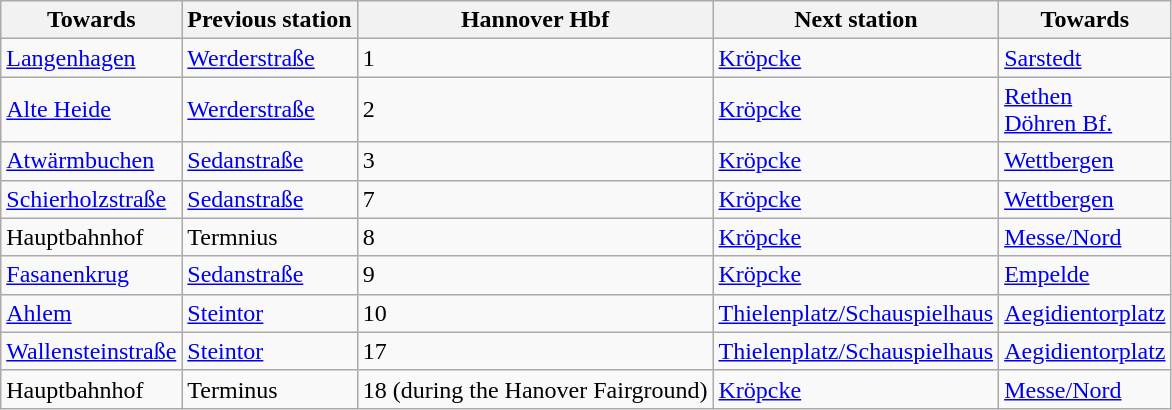<table class="wikitable sortable">
<tr>
<th>Towards</th>
<th>Previous station</th>
<th>Hannover Hbf</th>
<th>Next station</th>
<th>Towards</th>
</tr>
<tr>
<td><a href='#'>Langenhagen</a></td>
<td><a href='#'>Werderstraße</a></td>
<td>1</td>
<td><a href='#'>Kröpcke</a></td>
<td><a href='#'>Sarstedt</a></td>
</tr>
<tr>
<td><a href='#'>Alte Heide</a></td>
<td><a href='#'>Werderstraße</a></td>
<td>2</td>
<td><a href='#'>Kröpcke</a></td>
<td><a href='#'>Rethen</a><br><a href='#'>Döhren Bf.</a></td>
</tr>
<tr>
<td><a href='#'>Atwärmbuchen</a></td>
<td><a href='#'>Sedanstraße</a></td>
<td>3</td>
<td><a href='#'>Kröpcke</a></td>
<td><a href='#'>Wettbergen</a></td>
</tr>
<tr>
<td><a href='#'>Schierholzstraße</a></td>
<td><a href='#'>Sedanstraße</a></td>
<td>7</td>
<td><a href='#'>Kröpcke</a></td>
<td><a href='#'>Wettbergen</a></td>
</tr>
<tr>
<td>Hauptbahnhof</td>
<td>Termnius</td>
<td>8</td>
<td><a href='#'>Kröpcke</a></td>
<td><a href='#'>Messe/Nord</a></td>
</tr>
<tr>
<td><a href='#'>Fasanenkrug</a></td>
<td><a href='#'>Sedanstraße</a></td>
<td>9</td>
<td><a href='#'>Kröpcke</a></td>
<td><a href='#'>Empelde</a></td>
</tr>
<tr>
<td><a href='#'>Ahlem</a></td>
<td><a href='#'>Steintor</a></td>
<td>10</td>
<td><a href='#'>Thielenplatz/Schauspielhaus</a></td>
<td><a href='#'>Aegidientorplatz</a></td>
</tr>
<tr>
<td><a href='#'>Wallensteinstraße</a></td>
<td><a href='#'>Steintor</a></td>
<td>17</td>
<td><a href='#'>Thielenplatz/Schauspielhaus</a></td>
<td><a href='#'>Aegidientorplatz</a></td>
</tr>
<tr>
<td>Hauptbahnhof</td>
<td>Terminus</td>
<td>18 (during the Hanover Fairground)</td>
<td><a href='#'>Kröpcke</a></td>
<td><a href='#'>Messe/Nord</a></td>
</tr>
</table>
